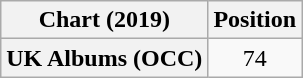<table class="wikitable plainrowheaders" style="text-align:center;">
<tr>
<th scope="col">Chart (2019)</th>
<th scope="col">Position</th>
</tr>
<tr>
<th scope="row">UK Albums (OCC)</th>
<td>74</td>
</tr>
</table>
